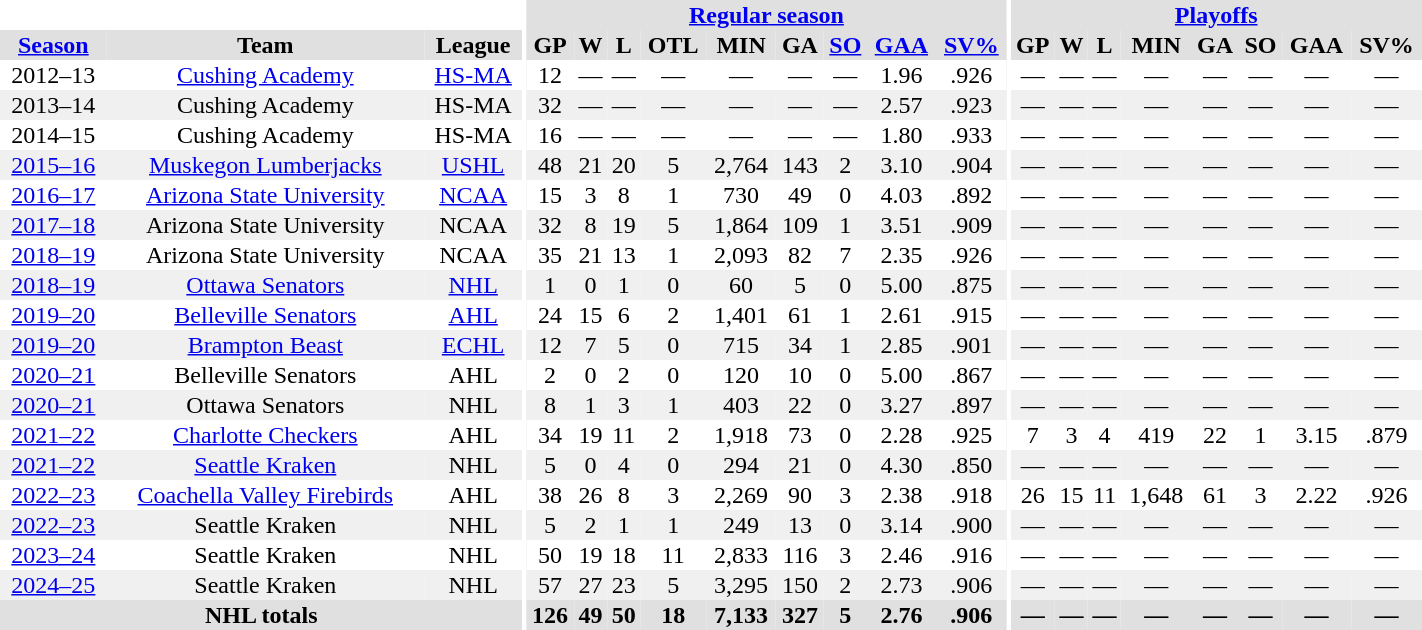<table border="0" cellpadding="1" cellspacing="0" style="width:75%; text-align:center;">
<tr bgcolor="#e0e0e0">
<th colspan="3" bgcolor="#ffffff"></th>
<th rowspan="99" bgcolor="#ffffff"></th>
<th colspan="9" bgcolor="#e0e0e0"><a href='#'>Regular season</a></th>
<th rowspan="99" bgcolor="#ffffff"></th>
<th colspan="8" bgcolor="#e0e0e0"><a href='#'>Playoffs</a></th>
</tr>
<tr bgcolor="#e0e0e0">
<th><a href='#'>Season</a></th>
<th>Team</th>
<th>League</th>
<th>GP</th>
<th>W</th>
<th>L</th>
<th>OTL</th>
<th>MIN</th>
<th>GA</th>
<th><a href='#'>SO</a></th>
<th><a href='#'>GAA</a></th>
<th><a href='#'>SV%</a></th>
<th>GP</th>
<th>W</th>
<th>L</th>
<th>MIN</th>
<th>GA</th>
<th>SO</th>
<th>GAA</th>
<th>SV%</th>
</tr>
<tr>
<td>2012–13</td>
<td><a href='#'>Cushing Academy</a></td>
<td><a href='#'>HS-MA</a></td>
<td>12</td>
<td>—</td>
<td>—</td>
<td>—</td>
<td>—</td>
<td>—</td>
<td>—</td>
<td>1.96</td>
<td>.926</td>
<td>—</td>
<td>—</td>
<td>—</td>
<td>—</td>
<td>—</td>
<td>—</td>
<td>—</td>
<td>—</td>
</tr>
<tr bgcolor="#f0f0f0">
<td>2013–14</td>
<td>Cushing Academy</td>
<td>HS-MA</td>
<td>32</td>
<td>—</td>
<td>—</td>
<td>—</td>
<td>—</td>
<td>—</td>
<td>—</td>
<td>2.57</td>
<td>.923</td>
<td>—</td>
<td>—</td>
<td>—</td>
<td>—</td>
<td>—</td>
<td>—</td>
<td>—</td>
<td>—</td>
</tr>
<tr>
<td>2014–15</td>
<td>Cushing Academy</td>
<td>HS-MA</td>
<td>16</td>
<td>—</td>
<td>—</td>
<td>—</td>
<td>—</td>
<td>—</td>
<td>—</td>
<td>1.80</td>
<td>.933</td>
<td>—</td>
<td>—</td>
<td>—</td>
<td>—</td>
<td>—</td>
<td>—</td>
<td>—</td>
<td>—</td>
</tr>
<tr bgcolor="#f0f0f0">
<td><a href='#'>2015–16</a></td>
<td><a href='#'>Muskegon Lumberjacks</a></td>
<td><a href='#'>USHL</a></td>
<td>48</td>
<td>21</td>
<td>20</td>
<td>5</td>
<td>2,764</td>
<td>143</td>
<td>2</td>
<td>3.10</td>
<td>.904</td>
<td>—</td>
<td>—</td>
<td>—</td>
<td>—</td>
<td>—</td>
<td>—</td>
<td>—</td>
<td>—</td>
</tr>
<tr>
<td><a href='#'>2016–17</a></td>
<td><a href='#'>Arizona State University</a></td>
<td><a href='#'>NCAA</a></td>
<td>15</td>
<td>3</td>
<td>8</td>
<td>1</td>
<td>730</td>
<td>49</td>
<td>0</td>
<td>4.03</td>
<td>.892</td>
<td>—</td>
<td>—</td>
<td>—</td>
<td>—</td>
<td>—</td>
<td>—</td>
<td>—</td>
<td>—</td>
</tr>
<tr bgcolor="#f0f0f0">
<td><a href='#'>2017–18</a></td>
<td>Arizona State University</td>
<td>NCAA</td>
<td>32</td>
<td>8</td>
<td>19</td>
<td>5</td>
<td>1,864</td>
<td>109</td>
<td>1</td>
<td>3.51</td>
<td>.909</td>
<td>—</td>
<td>—</td>
<td>—</td>
<td>—</td>
<td>—</td>
<td>—</td>
<td>—</td>
<td>—</td>
</tr>
<tr>
<td><a href='#'>2018–19</a></td>
<td>Arizona State University</td>
<td>NCAA</td>
<td>35</td>
<td>21</td>
<td>13</td>
<td>1</td>
<td>2,093</td>
<td>82</td>
<td>7</td>
<td>2.35</td>
<td>.926</td>
<td>—</td>
<td>—</td>
<td>—</td>
<td>—</td>
<td>—</td>
<td>—</td>
<td>—</td>
<td>—</td>
</tr>
<tr bgcolor="#f0f0f0">
<td><a href='#'>2018–19</a></td>
<td><a href='#'>Ottawa Senators</a></td>
<td><a href='#'>NHL</a></td>
<td>1</td>
<td>0</td>
<td>1</td>
<td>0</td>
<td>60</td>
<td>5</td>
<td>0</td>
<td>5.00</td>
<td>.875</td>
<td>—</td>
<td>—</td>
<td>—</td>
<td>—</td>
<td>—</td>
<td>—</td>
<td>—</td>
<td>—</td>
</tr>
<tr>
<td><a href='#'>2019–20</a></td>
<td><a href='#'>Belleville Senators</a></td>
<td><a href='#'>AHL</a></td>
<td>24</td>
<td>15</td>
<td>6</td>
<td>2</td>
<td>1,401</td>
<td>61</td>
<td>1</td>
<td>2.61</td>
<td>.915</td>
<td>—</td>
<td>—</td>
<td>—</td>
<td>—</td>
<td>—</td>
<td>—</td>
<td>—</td>
<td>—</td>
</tr>
<tr bgcolor="#f0f0f0">
<td><a href='#'>2019–20</a></td>
<td><a href='#'>Brampton Beast</a></td>
<td><a href='#'>ECHL</a></td>
<td>12</td>
<td>7</td>
<td>5</td>
<td>0</td>
<td>715</td>
<td>34</td>
<td>1</td>
<td>2.85</td>
<td>.901</td>
<td>—</td>
<td>—</td>
<td>—</td>
<td>—</td>
<td>—</td>
<td>—</td>
<td>—</td>
<td>—</td>
</tr>
<tr>
<td><a href='#'>2020–21</a></td>
<td>Belleville Senators</td>
<td>AHL</td>
<td>2</td>
<td>0</td>
<td>2</td>
<td>0</td>
<td>120</td>
<td>10</td>
<td>0</td>
<td>5.00</td>
<td>.867</td>
<td>—</td>
<td>—</td>
<td>—</td>
<td>—</td>
<td>—</td>
<td>—</td>
<td>—</td>
<td>—</td>
</tr>
<tr bgcolor="#f0f0f0">
<td><a href='#'>2020–21</a></td>
<td>Ottawa Senators</td>
<td>NHL</td>
<td>8</td>
<td>1</td>
<td>3</td>
<td>1</td>
<td>403</td>
<td>22</td>
<td>0</td>
<td>3.27</td>
<td>.897</td>
<td>—</td>
<td>—</td>
<td>—</td>
<td>—</td>
<td>—</td>
<td>—</td>
<td>—</td>
<td>—</td>
</tr>
<tr>
<td><a href='#'>2021–22</a></td>
<td><a href='#'>Charlotte Checkers</a></td>
<td>AHL</td>
<td>34</td>
<td>19</td>
<td>11</td>
<td>2</td>
<td>1,918</td>
<td>73</td>
<td>0</td>
<td>2.28</td>
<td>.925</td>
<td>7</td>
<td>3</td>
<td>4</td>
<td>419</td>
<td>22</td>
<td>1</td>
<td>3.15</td>
<td>.879</td>
</tr>
<tr bgcolor="#f0f0f0">
<td><a href='#'>2021–22</a></td>
<td><a href='#'>Seattle Kraken</a></td>
<td>NHL</td>
<td>5</td>
<td>0</td>
<td>4</td>
<td>0</td>
<td>294</td>
<td>21</td>
<td>0</td>
<td>4.30</td>
<td>.850</td>
<td>—</td>
<td>—</td>
<td>—</td>
<td>—</td>
<td>—</td>
<td>—</td>
<td>—</td>
<td>—</td>
</tr>
<tr>
<td><a href='#'>2022–23</a></td>
<td><a href='#'>Coachella Valley Firebirds</a></td>
<td>AHL</td>
<td>38</td>
<td>26</td>
<td>8</td>
<td>3</td>
<td>2,269</td>
<td>90</td>
<td>3</td>
<td>2.38</td>
<td>.918</td>
<td>26</td>
<td>15</td>
<td>11</td>
<td>1,648</td>
<td>61</td>
<td>3</td>
<td>2.22</td>
<td>.926</td>
</tr>
<tr bgcolor="#f0f0f0">
<td><a href='#'>2022–23</a></td>
<td>Seattle Kraken</td>
<td>NHL</td>
<td>5</td>
<td>2</td>
<td>1</td>
<td>1</td>
<td>249</td>
<td>13</td>
<td>0</td>
<td>3.14</td>
<td>.900</td>
<td>—</td>
<td>—</td>
<td>—</td>
<td>—</td>
<td>—</td>
<td>—</td>
<td>—</td>
<td>—</td>
</tr>
<tr>
<td><a href='#'>2023–24</a></td>
<td>Seattle Kraken</td>
<td>NHL</td>
<td>50</td>
<td>19</td>
<td>18</td>
<td>11</td>
<td>2,833</td>
<td>116</td>
<td>3</td>
<td>2.46</td>
<td>.916</td>
<td>—</td>
<td>—</td>
<td>—</td>
<td>—</td>
<td>—</td>
<td>—</td>
<td>—</td>
<td>—</td>
</tr>
<tr bgcolor="#f0f0f0">
<td><a href='#'>2024–25</a></td>
<td>Seattle Kraken</td>
<td>NHL</td>
<td>57</td>
<td>27</td>
<td>23</td>
<td>5</td>
<td>3,295</td>
<td>150</td>
<td>2</td>
<td>2.73</td>
<td>.906</td>
<td>—</td>
<td>—</td>
<td>—</td>
<td>—</td>
<td>—</td>
<td>—</td>
<td>—</td>
<td>—</td>
</tr>
<tr bgcolor="#e0e0e0">
<th colspan="3">NHL totals</th>
<th>126</th>
<th>49</th>
<th>50</th>
<th>18</th>
<th>7,133</th>
<th>327</th>
<th>5</th>
<th>2.76</th>
<th>.906</th>
<th>—</th>
<th>—</th>
<th>—</th>
<th>—</th>
<th>—</th>
<th>—</th>
<th>—</th>
<th>—</th>
</tr>
</table>
